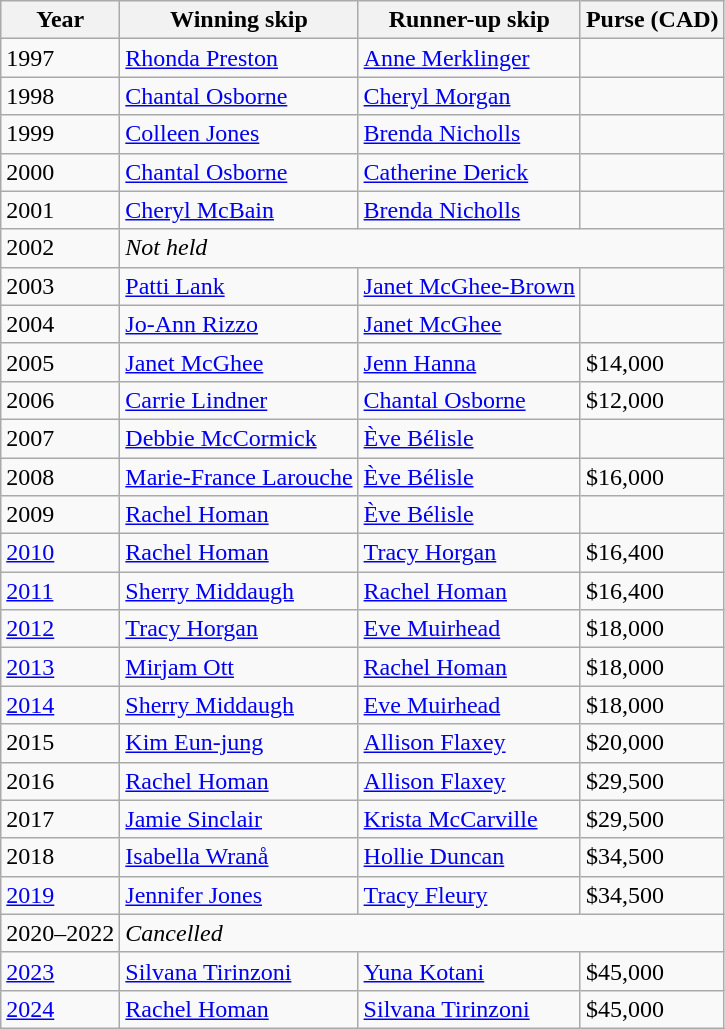<table class="wikitable">
<tr>
<th scope="col">Year</th>
<th scope="col">Winning skip</th>
<th scope="col">Runner-up skip</th>
<th scope="col">Purse (CAD)</th>
</tr>
<tr>
<td>1997</td>
<td> <a href='#'>Rhonda Preston</a></td>
<td> <a href='#'>Anne Merklinger</a></td>
<td></td>
</tr>
<tr>
<td>1998</td>
<td> <a href='#'>Chantal Osborne</a></td>
<td> <a href='#'>Cheryl Morgan</a></td>
<td></td>
</tr>
<tr>
<td>1999</td>
<td> <a href='#'>Colleen Jones</a></td>
<td> <a href='#'>Brenda Nicholls</a></td>
<td></td>
</tr>
<tr>
<td>2000</td>
<td> <a href='#'>Chantal Osborne</a></td>
<td> <a href='#'>Catherine Derick</a></td>
<td></td>
</tr>
<tr>
<td>2001</td>
<td> <a href='#'>Cheryl McBain</a></td>
<td> <a href='#'>Brenda Nicholls</a></td>
<td></td>
</tr>
<tr>
<td>2002</td>
<td colspan="3"><em>Not held</em></td>
</tr>
<tr>
<td>2003</td>
<td> <a href='#'>Patti Lank</a></td>
<td> <a href='#'>Janet McGhee-Brown</a></td>
<td></td>
</tr>
<tr>
<td>2004</td>
<td> <a href='#'>Jo-Ann Rizzo</a></td>
<td> <a href='#'>Janet McGhee</a></td>
<td></td>
</tr>
<tr>
<td>2005</td>
<td> <a href='#'>Janet McGhee</a></td>
<td> <a href='#'>Jenn Hanna</a></td>
<td>$14,000</td>
</tr>
<tr>
<td>2006</td>
<td> <a href='#'>Carrie Lindner</a></td>
<td> <a href='#'>Chantal Osborne</a></td>
<td>$12,000</td>
</tr>
<tr>
<td>2007</td>
<td> <a href='#'>Debbie McCormick</a></td>
<td> <a href='#'>Ève Bélisle</a></td>
<td></td>
</tr>
<tr>
<td>2008</td>
<td> <a href='#'>Marie-France Larouche</a></td>
<td> <a href='#'>Ève Bélisle</a></td>
<td>$16,000</td>
</tr>
<tr>
<td>2009</td>
<td> <a href='#'>Rachel Homan</a></td>
<td> <a href='#'>Ève Bélisle</a></td>
<td></td>
</tr>
<tr>
<td><a href='#'>2010</a></td>
<td> <a href='#'>Rachel Homan</a></td>
<td> <a href='#'>Tracy Horgan</a></td>
<td>$16,400</td>
</tr>
<tr>
<td><a href='#'>2011</a></td>
<td> <a href='#'>Sherry Middaugh</a></td>
<td> <a href='#'>Rachel Homan</a></td>
<td>$16,400</td>
</tr>
<tr>
<td><a href='#'>2012</a></td>
<td> <a href='#'>Tracy Horgan</a></td>
<td> <a href='#'>Eve Muirhead</a></td>
<td>$18,000</td>
</tr>
<tr>
<td><a href='#'>2013</a></td>
<td> <a href='#'>Mirjam Ott</a></td>
<td> <a href='#'>Rachel Homan</a></td>
<td>$18,000</td>
</tr>
<tr>
<td><a href='#'>2014</a></td>
<td> <a href='#'>Sherry Middaugh</a></td>
<td> <a href='#'>Eve Muirhead</a></td>
<td>$18,000</td>
</tr>
<tr>
<td>2015</td>
<td> <a href='#'>Kim Eun-jung</a></td>
<td> <a href='#'>Allison Flaxey</a></td>
<td>$20,000</td>
</tr>
<tr>
<td>2016</td>
<td> <a href='#'>Rachel Homan</a></td>
<td> <a href='#'>Allison Flaxey</a></td>
<td>$29,500</td>
</tr>
<tr>
<td>2017</td>
<td> <a href='#'>Jamie Sinclair</a></td>
<td> <a href='#'>Krista McCarville</a></td>
<td>$29,500</td>
</tr>
<tr>
<td>2018</td>
<td> <a href='#'>Isabella Wranå</a></td>
<td> <a href='#'>Hollie Duncan</a></td>
<td>$34,500</td>
</tr>
<tr>
<td><a href='#'>2019</a></td>
<td> <a href='#'>Jennifer Jones</a></td>
<td> <a href='#'>Tracy Fleury</a></td>
<td>$34,500</td>
</tr>
<tr>
<td>2020–2022</td>
<td colspan="3"><em>Cancelled</em></td>
</tr>
<tr>
<td><a href='#'>2023</a></td>
<td> <a href='#'>Silvana Tirinzoni</a></td>
<td> <a href='#'>Yuna Kotani</a></td>
<td>$45,000</td>
</tr>
<tr>
<td><a href='#'>2024</a></td>
<td> <a href='#'>Rachel Homan</a></td>
<td> <a href='#'>Silvana Tirinzoni</a></td>
<td>$45,000</td>
</tr>
</table>
